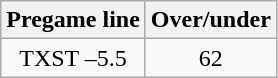<table class="wikitable">
<tr align="center">
<th style=>Pregame line</th>
<th style=>Over/under</th>
</tr>
<tr align="center">
<td>TXST –5.5</td>
<td>62</td>
</tr>
</table>
